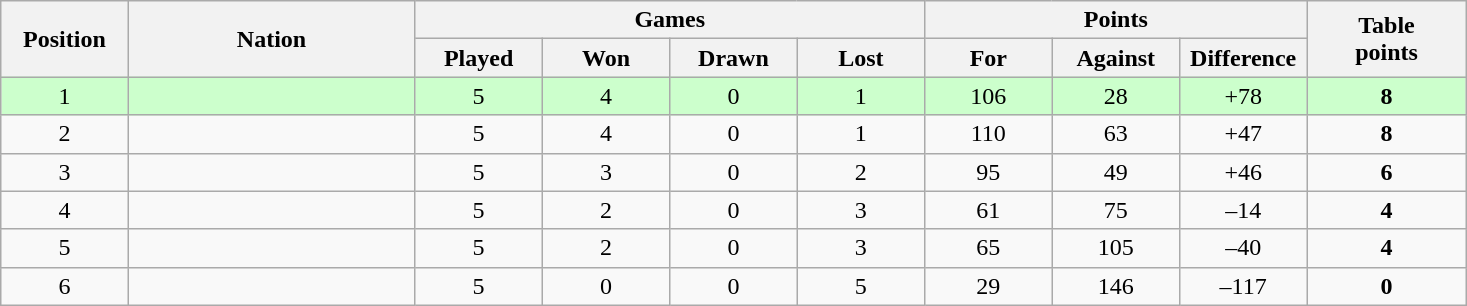<table class="wikitable" style="text-align:center">
<tr>
<th rowspan=2 width="8%">Position</th>
<th rowspan=2 width="18%">Nation</th>
<th colspan=4 width="32%">Games</th>
<th colspan=3 width="24%">Points</th>
<th rowspan=2 width="10%">Table<br>points</th>
</tr>
<tr>
<th width="8%">Played</th>
<th width="8%">Won</th>
<th width="8%">Drawn</th>
<th width="8%">Lost</th>
<th width="8%">For</th>
<th width="8%">Against</th>
<th width="8%">Difference</th>
</tr>
<tr bgcolor=#ccffcc>
<td>1</td>
<td align=left></td>
<td>5</td>
<td>4</td>
<td>0</td>
<td>1</td>
<td>106</td>
<td>28</td>
<td>+78</td>
<td><strong>8</strong></td>
</tr>
<tr>
<td>2</td>
<td align=left></td>
<td>5</td>
<td>4</td>
<td>0</td>
<td>1</td>
<td>110</td>
<td>63</td>
<td>+47</td>
<td><strong>8</strong></td>
</tr>
<tr>
<td>3</td>
<td align=left></td>
<td>5</td>
<td>3</td>
<td>0</td>
<td>2</td>
<td>95</td>
<td>49</td>
<td>+46</td>
<td><strong>6</strong></td>
</tr>
<tr>
<td>4</td>
<td align=left></td>
<td>5</td>
<td>2</td>
<td>0</td>
<td>3</td>
<td>61</td>
<td>75</td>
<td>–14</td>
<td><strong>4</strong></td>
</tr>
<tr>
<td>5</td>
<td align=left></td>
<td>5</td>
<td>2</td>
<td>0</td>
<td>3</td>
<td>65</td>
<td>105</td>
<td>–40</td>
<td><strong>4</strong></td>
</tr>
<tr>
<td>6</td>
<td align=left></td>
<td>5</td>
<td>0</td>
<td>0</td>
<td>5</td>
<td>29</td>
<td>146</td>
<td>–117</td>
<td><strong>0</strong></td>
</tr>
</table>
